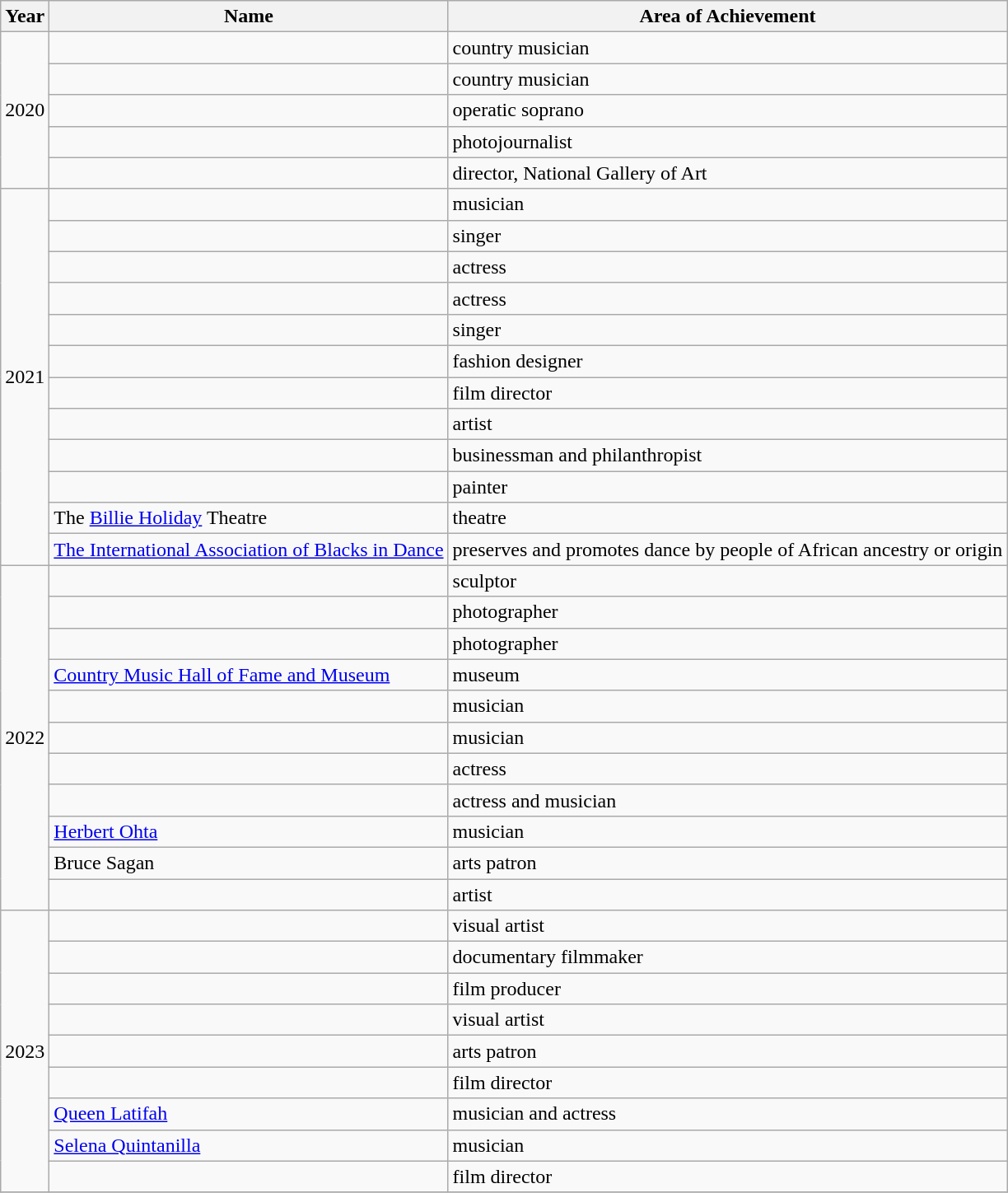<table class="wikitable sortable">
<tr>
<th>Year</th>
<th>Name</th>
<th>Area of Achievement</th>
</tr>
<tr>
<td rowspan="5">2020 <br></td>
<td></td>
<td>country musician</td>
</tr>
<tr>
<td></td>
<td>country musician</td>
</tr>
<tr>
<td></td>
<td>operatic soprano</td>
</tr>
<tr>
<td></td>
<td>photojournalist</td>
</tr>
<tr>
<td></td>
<td>director, National Gallery of Art</td>
</tr>
<tr>
<td rowspan="12">2021 <br></td>
<td></td>
<td>musician</td>
</tr>
<tr>
<td></td>
<td>singer</td>
</tr>
<tr>
<td></td>
<td>actress</td>
</tr>
<tr>
<td></td>
<td>actress</td>
</tr>
<tr>
<td></td>
<td>singer</td>
</tr>
<tr>
<td></td>
<td>fashion designer</td>
</tr>
<tr>
<td></td>
<td>film director</td>
</tr>
<tr>
<td></td>
<td>artist</td>
</tr>
<tr>
<td></td>
<td>businessman and philanthropist</td>
</tr>
<tr>
<td></td>
<td>painter</td>
</tr>
<tr>
<td>The <a href='#'>Billie Holiday</a> Theatre</td>
<td>theatre</td>
</tr>
<tr>
<td><a href='#'>The International Association of Blacks in Dance</a></td>
<td>preserves and promotes dance by people of African ancestry or origin</td>
</tr>
<tr>
<td rowspan="11">2022 <br></td>
<td></td>
<td>sculptor</td>
</tr>
<tr>
<td></td>
<td>photographer</td>
</tr>
<tr>
<td></td>
<td>photographer</td>
</tr>
<tr>
<td><a href='#'>Country Music Hall of Fame and Museum</a></td>
<td>museum</td>
</tr>
<tr>
<td></td>
<td>musician</td>
</tr>
<tr>
<td></td>
<td>musician</td>
</tr>
<tr>
<td></td>
<td>actress</td>
</tr>
<tr>
<td></td>
<td>actress and musician</td>
</tr>
<tr>
<td><a href='#'>Herbert Ohta</a></td>
<td>musician</td>
</tr>
<tr>
<td data-sort-value="Sagan, Bruce">Bruce Sagan</td>
<td>arts patron</td>
</tr>
<tr>
<td></td>
<td>artist</td>
</tr>
<tr>
<td rowspan="9">2023 <br></td>
<td></td>
<td>visual artist</td>
</tr>
<tr>
<td></td>
<td>documentary filmmaker</td>
</tr>
<tr>
<td></td>
<td>film producer</td>
</tr>
<tr>
<td></td>
<td>visual artist</td>
</tr>
<tr>
<td></td>
<td>arts patron</td>
</tr>
<tr>
<td></td>
<td>film director</td>
</tr>
<tr>
<td><a href='#'>Queen Latifah</a></td>
<td>musician and actress</td>
</tr>
<tr>
<td data-sort-value="Quintanilla , Selena"><a href='#'>Selena Quintanilla</a></td>
<td>musician</td>
</tr>
<tr>
<td></td>
<td>film director</td>
</tr>
<tr>
</tr>
</table>
